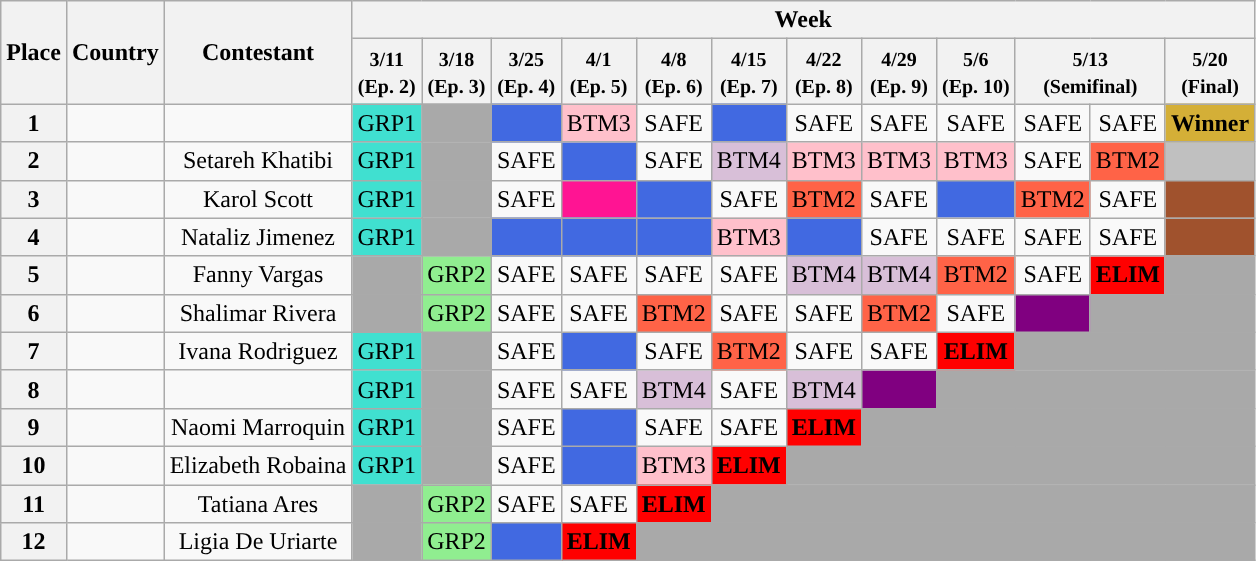<table class="wikitable" style="text-align:center">
<tr>
<th rowspan="2">Place</th>
<th rowspan="2">Country</th>
<th rowspan="2">Contestant</th>
<th colspan="14">Week</th>
</tr>
<tr>
<th><small>3/11 <br>(Ep. 2)</small></th>
<th><small>3/18 <br>(Ep. 3)</small></th>
<th><small>3/25 <br>(Ep. 4)</small></th>
<th><small>4/1 <br>(Ep. 5)</small></th>
<th><small>4/8<br>(Ep. 6)</small></th>
<th><small>4/15<br>(Ep. 7)</small></th>
<th><small>4/22<br>(Ep. 8)</small></th>
<th><small>4/29<br>(Ep. 9)</small></th>
<th><small>5/6<br>(Ep. 10)</small></th>
<th colspan="2"><small>5/13<br>(Semifinal)</small></th>
<th><small>5/20<br>(Final)</small></th>
</tr>
<tr>
<th>1</th>
<td><strong></strong></td>
<td></td>
<td style="background:turquoise;">GRP1</td>
<td style="background:darkgray;"></td>
<td style="background:royalblue;"><strong></strong></td>
<td style="background:pink;">BTM3</td>
<td>SAFE</td>
<td style="background:royalblue;"><strong></strong></td>
<td>SAFE</td>
<td>SAFE</td>
<td>SAFE</td>
<td>SAFE</td>
<td>SAFE</td>
<td style="background:#D4AF37;"><strong>Winner</strong></td>
</tr>
<tr>
<th>2</th>
<td></td>
<td>Setareh Khatibi</td>
<td style="background:turquoise;">GRP1</td>
<td style="background:darkgray;"></td>
<td>SAFE</td>
<td style="background:royalblue;"><strong></strong></td>
<td>SAFE</td>
<td style="background:thistle;">BTM4</td>
<td style="background:pink;">BTM3</td>
<td style="background:pink;">BTM3</td>
<td style="background:pink;">BTM3</td>
<td>SAFE</td>
<td style="background:tomato;">BTM2</td>
<td style="background:silver;"></td>
</tr>
<tr>
<th>3</th>
<td><strong></strong></td>
<td>Karol Scott</td>
<td style="background:turquoise;">GRP1</td>
<td style="background:darkgray;"></td>
<td>SAFE</td>
<td style="background:deeppink;"></td>
<td style="background:royalblue;"><strong></strong></td>
<td>SAFE</td>
<td style="background:tomato;">BTM2</td>
<td>SAFE</td>
<td style="background:royalblue;"><strong></strong></td>
<td style="background:tomato;">BTM2</td>
<td>SAFE</td>
<td style="background:sienna;"></td>
</tr>
<tr>
<th>4</th>
<td><strong></strong></td>
<td>Nataliz Jimenez</td>
<td style="background:turquoise;">GRP1</td>
<td style="background:darkgray;"></td>
<td style="background:royalblue;"><strong></strong></td>
<td style="background:royalblue;"><strong></strong></td>
<td style="background:royalblue;"><strong></strong></td>
<td style="background:pink;">BTM3</td>
<td style="background:royalblue;"><strong></strong></td>
<td>SAFE</td>
<td>SAFE</td>
<td>SAFE</td>
<td>SAFE</td>
<td style="background:sienna;"></td>
</tr>
<tr>
<th>5</th>
<td><strong></strong></td>
<td>Fanny Vargas</td>
<td style="background:darkgray;"></td>
<td style="background:lightgreen;">GRP2</td>
<td>SAFE</td>
<td>SAFE</td>
<td>SAFE</td>
<td>SAFE</td>
<td style="background:Thistle;">BTM4</td>
<td style="background:Thistle;">BTM4</td>
<td style="background:tomato;">BTM2</td>
<td>SAFE</td>
<td style="background:red;"><strong>ELIM</strong></td>
<td style="background:darkgray;" colspan="11"></td>
</tr>
<tr>
<th>6</th>
<td><strong></strong></td>
<td>Shalimar Rivera</td>
<td style="background:darkgray;"></td>
<td style="background:lightgreen;">GRP2</td>
<td>SAFE</td>
<td>SAFE</td>
<td style="background:tomato;">BTM2</td>
<td>SAFE</td>
<td>SAFE</td>
<td style="background:tomato;">BTM2</td>
<td>SAFE</td>
<td style="background:purple;"></td>
<td style="background:darkgray;" colspan="11"></td>
</tr>
<tr>
<th>7</th>
<td><strong></strong></td>
<td>Ivana Rodriguez</td>
<td style="background:turquoise;">GRP1</td>
<td style="background:darkgray;"></td>
<td>SAFE</td>
<td style="background:royalblue;"><strong></strong></td>
<td>SAFE</td>
<td style="background:tomato;">BTM2</td>
<td>SAFE</td>
<td>SAFE</td>
<td style="background:red;"><strong>ELIM</strong></td>
<td style="background:darkgray;" colspan="11"></td>
</tr>
<tr>
<th>8</th>
<td><strong></strong></td>
<td></td>
<td style="background:turquoise;">GRP1</td>
<td style="background:darkgray;"></td>
<td>SAFE</td>
<td>SAFE</td>
<td style="background:Thistle;">BTM4</td>
<td>SAFE</td>
<td style="background:Thistle;">BTM4</td>
<td style="background:purple;"></td>
<td style="background:darkgray;" colspan="11"></td>
</tr>
<tr>
<th>9</th>
<td><strong></strong></td>
<td>Naomi Marroquin</td>
<td style="background:turquoise;">GRP1</td>
<td style="background:darkgray;"></td>
<td>SAFE</td>
<td style="background:royalblue;"><strong></strong></td>
<td>SAFE</td>
<td>SAFE</td>
<td style="background:red;"><strong>ELIM</strong></td>
<td style="background:darkgray;" colspan="11"></td>
</tr>
<tr>
<th>10</th>
<td><strong></strong></td>
<td>Elizabeth Robaina</td>
<td style="background:turquoise;">GRP1</td>
<td style="background:darkgray;"></td>
<td>SAFE</td>
<td style="background:royalblue;"><strong></strong></td>
<td style="background:pink;">BTM3</td>
<td style="background:red;"><strong>ELIM</strong></td>
<td style="background:darkgray;" colspan="11"></td>
</tr>
<tr>
<th>11</th>
<td><strong></strong></td>
<td>Tatiana Ares</td>
<td style="background:darkgray;"></td>
<td style="background:lightgreen;">GRP2</td>
<td>SAFE</td>
<td>SAFE</td>
<td style="background:red;"><strong>ELIM</strong></td>
<td style="background:darkgray;" colspan="11"></td>
</tr>
<tr>
<th>12</th>
<td><strong></strong></td>
<td>Ligia De Uriarte</td>
<td style="background:darkgray;"></td>
<td style="background:lightgreen;">GRP2</td>
<td style="background:royalblue;"><strong></strong></td>
<td style="background:red;"><strong>ELIM</strong></td>
<td style="background:darkgray;" colspan="11"></td>
</tr>
</table>
